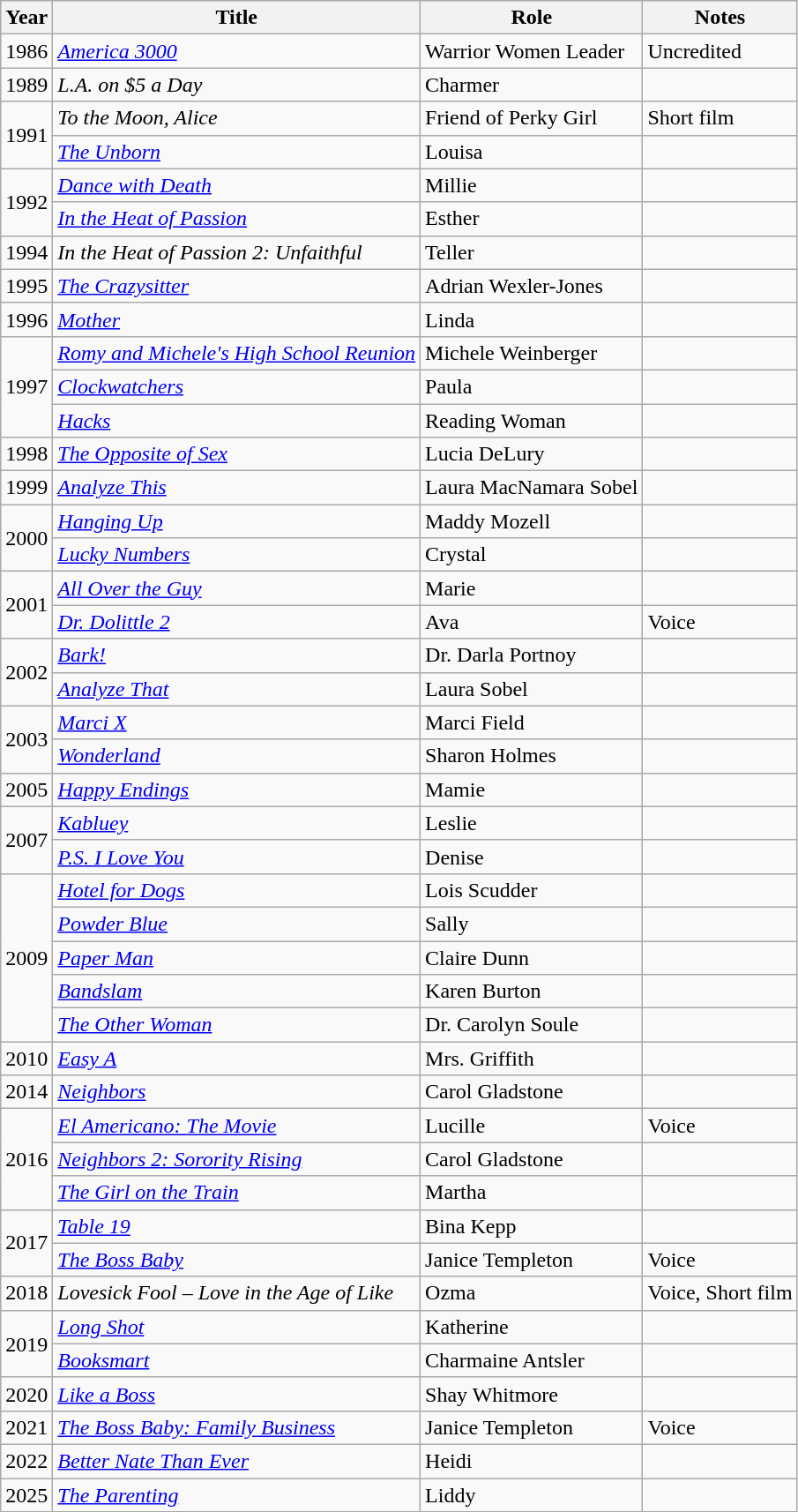<table class="wikitable sortable">
<tr>
<th>Year</th>
<th>Title</th>
<th>Role</th>
<th>Notes</th>
</tr>
<tr>
<td>1986</td>
<td><em><a href='#'>America 3000</a></em></td>
<td>Warrior Women Leader</td>
<td>Uncredited</td>
</tr>
<tr>
<td>1989</td>
<td><em>L.A. on $5 a Day</em></td>
<td>Charmer</td>
<td></td>
</tr>
<tr>
<td rowspan="2">1991</td>
<td><em>To the Moon, Alice</em></td>
<td>Friend of Perky Girl</td>
<td>Short film</td>
</tr>
<tr>
<td><em><a href='#'>The Unborn</a></em></td>
<td>Louisa</td>
<td></td>
</tr>
<tr>
<td rowspan="2">1992</td>
<td><em><a href='#'>Dance with Death</a></em></td>
<td>Millie</td>
<td></td>
</tr>
<tr>
<td><em><a href='#'>In the Heat of Passion</a></em></td>
<td>Esther</td>
<td></td>
</tr>
<tr>
<td>1994</td>
<td><em>In the Heat of Passion 2: Unfaithful</em></td>
<td>Teller</td>
<td></td>
</tr>
<tr>
<td>1995</td>
<td><em><a href='#'>The Crazysitter</a></em></td>
<td>Adrian Wexler-Jones</td>
<td></td>
</tr>
<tr>
<td>1996</td>
<td><em><a href='#'>Mother</a></em></td>
<td>Linda</td>
<td></td>
</tr>
<tr>
<td rowspan="3">1997</td>
<td><em><a href='#'>Romy and Michele's High School Reunion</a></em></td>
<td>Michele Weinberger</td>
<td></td>
</tr>
<tr>
<td><em><a href='#'>Clockwatchers</a></em></td>
<td>Paula</td>
<td></td>
</tr>
<tr>
<td><em><a href='#'>Hacks</a></em></td>
<td>Reading Woman</td>
<td></td>
</tr>
<tr>
<td>1998</td>
<td><em><a href='#'>The Opposite of Sex</a></em></td>
<td>Lucia DeLury</td>
<td></td>
</tr>
<tr>
<td>1999</td>
<td><em><a href='#'>Analyze This</a></em></td>
<td>Laura MacNamara Sobel</td>
<td></td>
</tr>
<tr>
<td rowspan="2">2000</td>
<td><em><a href='#'>Hanging Up</a></em></td>
<td>Maddy Mozell</td>
<td></td>
</tr>
<tr>
<td><em><a href='#'>Lucky Numbers</a></em></td>
<td>Crystal</td>
<td></td>
</tr>
<tr>
<td rowspan="2">2001</td>
<td><em><a href='#'>All Over the Guy</a></em></td>
<td>Marie</td>
<td></td>
</tr>
<tr>
<td><em><a href='#'>Dr. Dolittle 2</a></em></td>
<td>Ava</td>
<td>Voice</td>
</tr>
<tr>
<td rowspan="2">2002</td>
<td><em><a href='#'>Bark!</a></em></td>
<td>Dr. Darla Portnoy</td>
<td></td>
</tr>
<tr>
<td><em><a href='#'>Analyze That</a></em></td>
<td>Laura Sobel</td>
<td></td>
</tr>
<tr>
<td rowspan="2">2003</td>
<td><em><a href='#'>Marci X</a></em></td>
<td>Marci Field</td>
<td></td>
</tr>
<tr>
<td><em><a href='#'>Wonderland</a></em></td>
<td>Sharon Holmes</td>
<td></td>
</tr>
<tr>
<td>2005</td>
<td><em><a href='#'>Happy Endings</a></em></td>
<td>Mamie</td>
<td></td>
</tr>
<tr>
<td rowspan="2">2007</td>
<td><em><a href='#'>Kabluey</a></em></td>
<td>Leslie</td>
<td></td>
</tr>
<tr>
<td><em><a href='#'>P.S. I Love You</a></em></td>
<td>Denise</td>
<td></td>
</tr>
<tr>
<td rowspan="5">2009</td>
<td><em><a href='#'>Hotel for Dogs</a></em></td>
<td>Lois Scudder</td>
<td></td>
</tr>
<tr>
<td><em><a href='#'>Powder Blue</a></em></td>
<td>Sally</td>
<td></td>
</tr>
<tr>
<td><em><a href='#'>Paper Man</a></em></td>
<td>Claire Dunn</td>
<td></td>
</tr>
<tr>
<td><em><a href='#'>Bandslam</a></em></td>
<td>Karen Burton</td>
<td></td>
</tr>
<tr>
<td><em><a href='#'>The Other Woman</a></em></td>
<td>Dr. Carolyn Soule</td>
<td></td>
</tr>
<tr>
<td>2010</td>
<td><em><a href='#'>Easy A</a></em></td>
<td>Mrs. Griffith</td>
<td></td>
</tr>
<tr>
<td>2014</td>
<td><em><a href='#'>Neighbors</a></em></td>
<td>Carol Gladstone</td>
<td></td>
</tr>
<tr>
<td rowspan="3">2016</td>
<td><em><a href='#'>El Americano: The Movie</a></em></td>
<td>Lucille</td>
<td>Voice</td>
</tr>
<tr>
<td><em><a href='#'>Neighbors 2: Sorority Rising</a></em></td>
<td>Carol Gladstone</td>
<td></td>
</tr>
<tr>
<td><em><a href='#'>The Girl on the Train</a></em></td>
<td>Martha</td>
<td></td>
</tr>
<tr>
<td rowspan="2">2017</td>
<td><em><a href='#'>Table 19</a></em></td>
<td>Bina Kepp</td>
<td></td>
</tr>
<tr>
<td><em><a href='#'>The Boss Baby</a></em></td>
<td>Janice Templeton</td>
<td>Voice</td>
</tr>
<tr>
<td>2018</td>
<td><em>Lovesick Fool – Love in the Age of Like</em></td>
<td>Ozma</td>
<td>Voice, Short film</td>
</tr>
<tr>
<td rowspan="2">2019</td>
<td><em><a href='#'>Long Shot</a></em></td>
<td>Katherine</td>
<td></td>
</tr>
<tr>
<td><em><a href='#'>Booksmart</a></em></td>
<td>Charmaine Antsler</td>
<td></td>
</tr>
<tr>
<td>2020</td>
<td><em><a href='#'>Like a Boss</a></em></td>
<td>Shay Whitmore</td>
<td></td>
</tr>
<tr>
<td>2021</td>
<td><em><a href='#'>The Boss Baby: Family Business</a></em></td>
<td>Janice Templeton</td>
<td>Voice</td>
</tr>
<tr>
<td>2022</td>
<td><em><a href='#'>Better Nate Than Ever</a></em></td>
<td>Heidi</td>
<td></td>
</tr>
<tr>
<td>2025</td>
<td><em><a href='#'>The Parenting</a></em></td>
<td>Liddy</td>
<td></td>
</tr>
</table>
